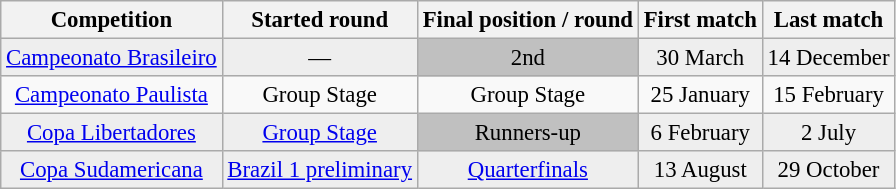<table class="wikitable" style="font-size:95%; text-align:center">
<tr>
<th>Competition</th>
<th>Started round</th>
<th>Final position / round</th>
<th>First match</th>
<th>Last match</th>
</tr>
<tr bgcolor="#EEEEEE">
<td><a href='#'>Campeonato Brasileiro</a></td>
<td>—</td>
<td bgcolor="silver">2nd</td>
<td>30 March</td>
<td>14 December</td>
</tr>
<tr>
<td><a href='#'>Campeonato Paulista</a></td>
<td>Group Stage</td>
<td>Group Stage</td>
<td>25 January</td>
<td>15 February</td>
</tr>
<tr bgcolor="#EEEEEE">
<td><a href='#'>Copa Libertadores</a></td>
<td><a href='#'>Group Stage</a></td>
<td bgcolor="silver">Runners-up</td>
<td>6 February</td>
<td>2 July</td>
</tr>
<tr bgcolor="#EEEEEE">
<td><a href='#'>Copa Sudamericana</a></td>
<td><a href='#'>Brazil 1 preliminary</a></td>
<td><a href='#'>Quarterfinals</a></td>
<td>13 August</td>
<td>29 October</td>
</tr>
</table>
